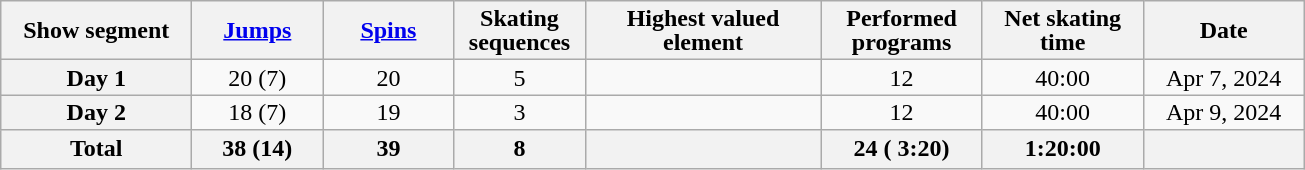<table class="wikitable" style="text-align:center;">
<tr style="line-height:1;">
<th scope=col width=120px>Show segment</th>
<th scope=col width=80px><a href='#'>Jumps</a></th>
<th scope=col width=80px><a href='#'>Spins</a></th>
<th scope=col width=80px>Skating sequences</th>
<th scope=col width=150px>Highest valued element</th>
<th scope=col width=100px>Performed programs</th>
<th scope=col width=100px>Net skating time</th>
<th scope=col width=100px>Date</th>
</tr>
<tr style="line-height:1;">
<th scope=row>Day 1</th>
<td>20 (7)</td>
<td>20</td>
<td>5</td>
<td></td>
<td>12</td>
<td>40:00</td>
<td>Apr 7, 2024</td>
</tr>
<tr style="line-height:1;">
<th scope=row>Day 2</th>
<td>18 (7)</td>
<td>19</td>
<td>3</td>
<td></td>
<td>12</td>
<td>40:00</td>
<td>Apr 9, 2024</td>
</tr>
<tr>
<th scope=row>Total</th>
<th>38 (14)</th>
<th>39</th>
<th>8</th>
<th></th>
<th>24 ( 3:20)</th>
<th>1:20:00</th>
<th></th>
</tr>
</table>
